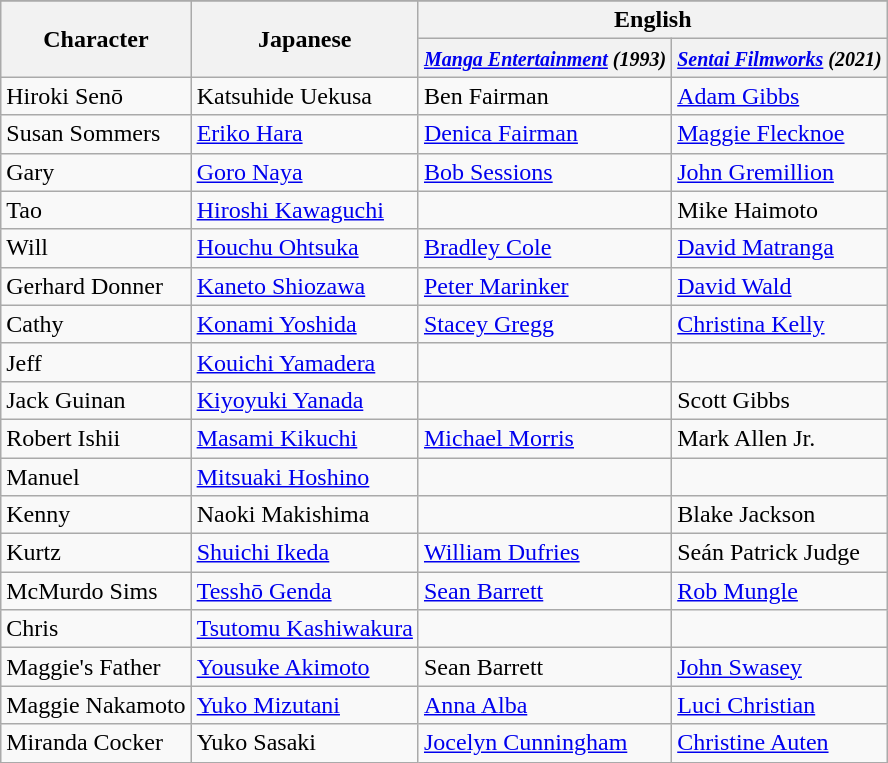<table class="wikitable">
<tr style="background:gold;">
</tr>
<tr>
<th rowspan="2">Character</th>
<th rowspan="2">Japanese</th>
<th colspan="2">English</th>
</tr>
<tr>
<th><em><small><a href='#'>Manga Entertainment</a> (1993)</small></em></th>
<th><em><small><a href='#'>Sentai Filmworks</a> (2021)</small></em></th>
</tr>
<tr>
<td>Hiroki Senō</td>
<td>Katsuhide Uekusa</td>
<td>Ben Fairman</td>
<td><a href='#'>Adam Gibbs</a></td>
</tr>
<tr>
<td>Susan Sommers</td>
<td><a href='#'>Eriko Hara</a></td>
<td><a href='#'>Denica Fairman</a></td>
<td><a href='#'>Maggie Flecknoe</a></td>
</tr>
<tr>
<td>Gary</td>
<td><a href='#'>Goro Naya</a></td>
<td><a href='#'>Bob Sessions</a></td>
<td><a href='#'>John Gremillion</a></td>
</tr>
<tr>
<td>Tao</td>
<td><a href='#'>Hiroshi Kawaguchi</a></td>
<td></td>
<td>Mike Haimoto</td>
</tr>
<tr>
<td>Will</td>
<td><a href='#'>Houchu Ohtsuka</a></td>
<td><a href='#'>Bradley Cole</a></td>
<td><a href='#'>David Matranga</a></td>
</tr>
<tr>
<td>Gerhard Donner</td>
<td><a href='#'>Kaneto Shiozawa</a></td>
<td><a href='#'>Peter Marinker</a></td>
<td><a href='#'>David Wald</a></td>
</tr>
<tr>
<td>Cathy</td>
<td><a href='#'>Konami Yoshida</a></td>
<td><a href='#'>Stacey Gregg</a></td>
<td><a href='#'>Christina Kelly</a></td>
</tr>
<tr>
<td>Jeff</td>
<td><a href='#'>Kouichi Yamadera</a></td>
<td></td>
<td></td>
</tr>
<tr>
<td>Jack Guinan</td>
<td><a href='#'>Kiyoyuki Yanada</a></td>
<td></td>
<td>Scott Gibbs</td>
</tr>
<tr>
<td>Robert Ishii</td>
<td><a href='#'>Masami Kikuchi</a></td>
<td><a href='#'>Michael Morris</a></td>
<td>Mark Allen Jr.</td>
</tr>
<tr>
<td>Manuel</td>
<td><a href='#'>Mitsuaki Hoshino</a></td>
<td></td>
<td></td>
</tr>
<tr>
<td>Kenny</td>
<td>Naoki Makishima</td>
<td></td>
<td>Blake Jackson</td>
</tr>
<tr>
<td>Kurtz</td>
<td><a href='#'>Shuichi Ikeda</a></td>
<td><a href='#'>William Dufries</a></td>
<td>Seán Patrick Judge</td>
</tr>
<tr>
<td>McMurdo Sims</td>
<td><a href='#'>Tesshō Genda</a></td>
<td><a href='#'>Sean Barrett</a></td>
<td><a href='#'>Rob Mungle</a></td>
</tr>
<tr>
<td>Chris</td>
<td><a href='#'>Tsutomu Kashiwakura</a></td>
<td></td>
<td></td>
</tr>
<tr>
<td>Maggie's Father</td>
<td><a href='#'>Yousuke Akimoto</a></td>
<td>Sean Barrett</td>
<td><a href='#'>John Swasey</a></td>
</tr>
<tr>
<td>Maggie Nakamoto</td>
<td><a href='#'>Yuko Mizutani</a></td>
<td><a href='#'>Anna Alba</a></td>
<td><a href='#'>Luci Christian</a></td>
</tr>
<tr>
<td>Miranda Cocker</td>
<td>Yuko Sasaki</td>
<td><a href='#'>Jocelyn Cunningham</a></td>
<td><a href='#'>Christine Auten</a></td>
</tr>
</table>
